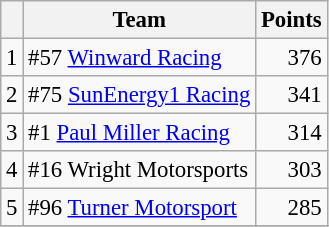<table class="wikitable" style="font-size: 95%;">
<tr>
<th scope="col"></th>
<th scope="col">Team</th>
<th scope="col">Points</th>
</tr>
<tr>
<td align=center>1</td>
<td> #57 <a href='#'>Winward Racing</a></td>
<td align=right>376</td>
</tr>
<tr>
<td align=center>2</td>
<td> #75 <a href='#'>SunEnergy1 Racing</a></td>
<td align=right>341</td>
</tr>
<tr>
<td align=center>3</td>
<td> #1 <a href='#'>Paul Miller Racing</a></td>
<td align=right>314</td>
</tr>
<tr>
<td align=center>4</td>
<td> #16 Wright Motorsports</td>
<td align=right>303</td>
</tr>
<tr>
<td align=center>5</td>
<td> #96 <a href='#'>Turner Motorsport</a></td>
<td align=right>285</td>
</tr>
<tr>
</tr>
</table>
